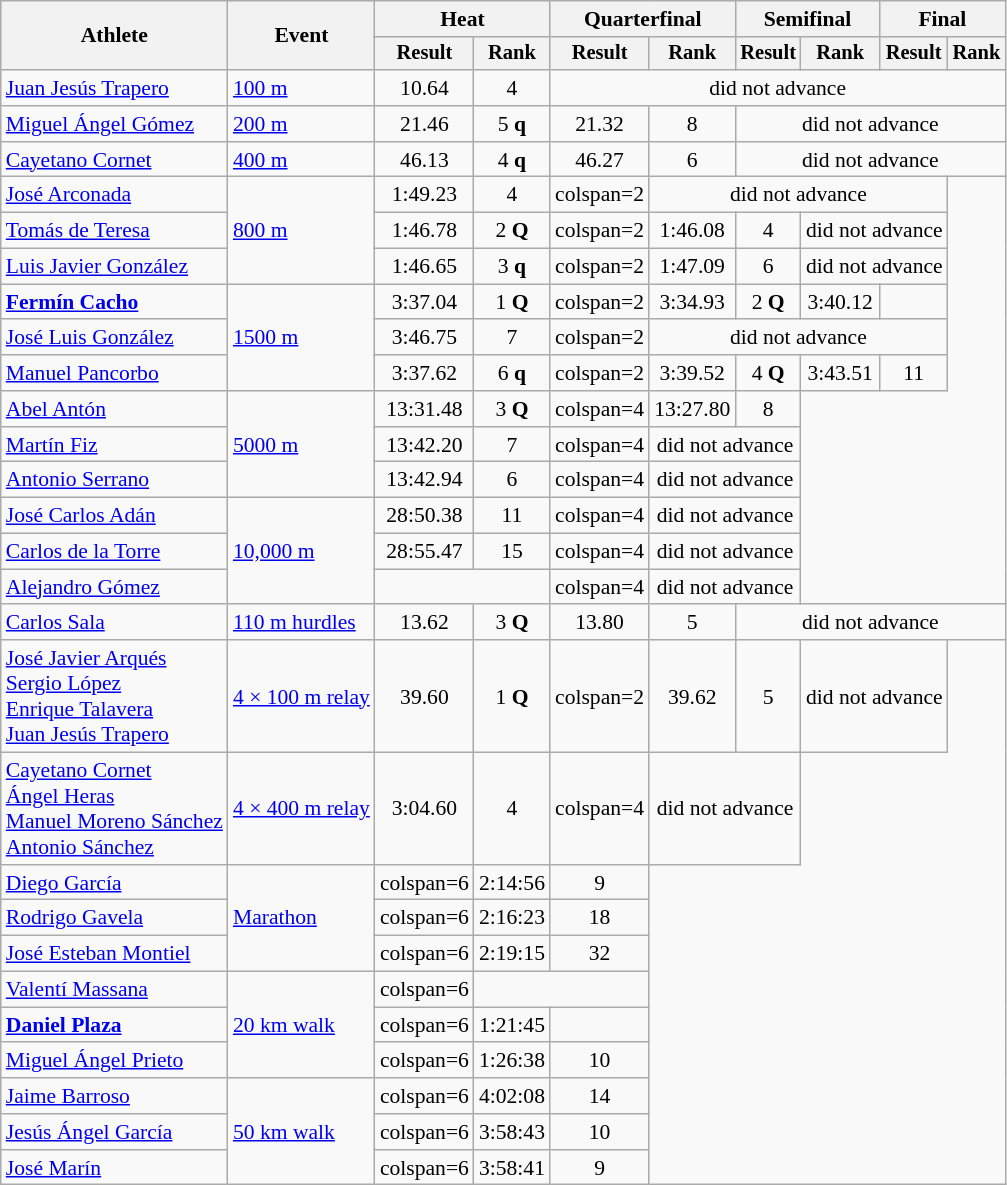<table class="wikitable" style="font-size:90%">
<tr>
<th rowspan="2">Athlete</th>
<th rowspan="2">Event</th>
<th colspan="2">Heat</th>
<th colspan="2">Quarterfinal</th>
<th colspan="2">Semifinal</th>
<th colspan="2">Final</th>
</tr>
<tr style="font-size:95%">
<th>Result</th>
<th>Rank</th>
<th>Result</th>
<th>Rank</th>
<th>Result</th>
<th>Rank</th>
<th>Result</th>
<th>Rank</th>
</tr>
<tr align=center>
<td align=left><a href='#'>Juan Jesús Trapero</a></td>
<td align=left><a href='#'>100 m</a></td>
<td>10.64</td>
<td>4</td>
<td colspan=6>did not advance</td>
</tr>
<tr align=center>
<td align=left><a href='#'>Miguel Ángel Gómez</a></td>
<td align=left><a href='#'>200 m</a></td>
<td>21.46</td>
<td>5 <strong>q</strong></td>
<td>21.32</td>
<td>8</td>
<td colspan=4>did not advance</td>
</tr>
<tr align=center>
<td align=left><a href='#'>Cayetano Cornet</a></td>
<td align=left><a href='#'>400 m</a></td>
<td>46.13</td>
<td>4 <strong>q</strong></td>
<td>46.27</td>
<td>6</td>
<td colspan=4>did not advance</td>
</tr>
<tr align=center>
<td align=left><a href='#'>José Arconada</a></td>
<td align=left rowspan=3><a href='#'>800 m</a></td>
<td>1:49.23</td>
<td>4</td>
<td>colspan=2 </td>
<td colspan=4>did not advance</td>
</tr>
<tr align=center>
<td align=left><a href='#'>Tomás de Teresa</a></td>
<td>1:46.78</td>
<td>2 <strong>Q</strong></td>
<td>colspan=2 </td>
<td>1:46.08</td>
<td>4</td>
<td colspan=2>did not advance</td>
</tr>
<tr align=center>
<td align=left><a href='#'>Luis Javier González</a></td>
<td>1:46.65</td>
<td>3 <strong>q</strong></td>
<td>colspan=2 </td>
<td>1:47.09</td>
<td>6</td>
<td colspan=2>did not advance</td>
</tr>
<tr align=center>
<td align=left><strong><a href='#'>Fermín Cacho</a></strong></td>
<td align=left rowspan=3><a href='#'>1500 m</a></td>
<td>3:37.04</td>
<td>1 <strong>Q</strong></td>
<td>colspan=2 </td>
<td>3:34.93</td>
<td>2 <strong>Q</strong></td>
<td>3:40.12</td>
<td></td>
</tr>
<tr align=center>
<td align=left><a href='#'>José Luis González</a></td>
<td>3:46.75</td>
<td>7</td>
<td>colspan=2 </td>
<td colspan=4>did not advance</td>
</tr>
<tr align=center>
<td align=left><a href='#'>Manuel Pancorbo</a></td>
<td>3:37.62</td>
<td>6 <strong>q</strong></td>
<td>colspan=2 </td>
<td>3:39.52</td>
<td>4 <strong>Q</strong></td>
<td>3:43.51</td>
<td>11</td>
</tr>
<tr align=center>
<td align=left><a href='#'>Abel Antón</a></td>
<td align=left rowspan=3><a href='#'>5000 m</a></td>
<td>13:31.48</td>
<td>3 <strong>Q</strong></td>
<td>colspan=4 </td>
<td>13:27.80</td>
<td>8</td>
</tr>
<tr align=center>
<td align=left><a href='#'>Martín Fiz</a></td>
<td>13:42.20</td>
<td>7</td>
<td>colspan=4 </td>
<td colspan=2>did not advance</td>
</tr>
<tr align=center>
<td align=left><a href='#'>Antonio Serrano</a></td>
<td>13:42.94</td>
<td>6</td>
<td>colspan=4 </td>
<td colspan=2>did not advance</td>
</tr>
<tr align=center>
<td align=left><a href='#'>José Carlos Adán</a></td>
<td align=left rowspan=3><a href='#'>10,000 m</a></td>
<td>28:50.38</td>
<td>11</td>
<td>colspan=4 </td>
<td colspan=2>did not advance</td>
</tr>
<tr align=center>
<td align=left><a href='#'>Carlos de la Torre</a></td>
<td>28:55.47</td>
<td>15</td>
<td>colspan=4 </td>
<td colspan=2>did not advance</td>
</tr>
<tr align=center>
<td align=left><a href='#'>Alejandro Gómez</a></td>
<td colspan=2></td>
<td>colspan=4 </td>
<td colspan=2>did not advance</td>
</tr>
<tr align=center>
<td align=left><a href='#'>Carlos Sala</a></td>
<td align=left><a href='#'>110 m hurdles</a></td>
<td>13.62</td>
<td>3 <strong>Q</strong></td>
<td>13.80</td>
<td>5</td>
<td colspan=4>did not advance</td>
</tr>
<tr align=center>
<td align=left><a href='#'>José Javier Arqués</a><br><a href='#'>Sergio López</a><br><a href='#'>Enrique Talavera</a><br><a href='#'>Juan Jesús Trapero</a></td>
<td align=left><a href='#'>4 × 100 m relay</a></td>
<td>39.60</td>
<td>1 <strong>Q</strong></td>
<td>colspan=2 </td>
<td>39.62</td>
<td>5</td>
<td colspan=2>did not advance</td>
</tr>
<tr align=center>
<td align=left><a href='#'>Cayetano Cornet</a><br><a href='#'>Ángel Heras</a><br><a href='#'>Manuel Moreno Sánchez</a><br><a href='#'>Antonio Sánchez</a></td>
<td align=left><a href='#'>4 × 400 m relay</a></td>
<td>3:04.60</td>
<td>4</td>
<td>colspan=4 </td>
<td colspan=2>did not advance</td>
</tr>
<tr align=center>
<td align=left><a href='#'>Diego García</a></td>
<td align=left rowspan=3><a href='#'>Marathon</a></td>
<td>colspan=6 </td>
<td>2:14:56</td>
<td>9</td>
</tr>
<tr align=center>
<td align=left><a href='#'>Rodrigo Gavela</a></td>
<td>colspan=6 </td>
<td>2:16:23</td>
<td>18</td>
</tr>
<tr align=center>
<td align=left><a href='#'>José Esteban Montiel</a></td>
<td>colspan=6 </td>
<td>2:19:15</td>
<td>32</td>
</tr>
<tr align=center>
<td align=left><a href='#'>Valentí Massana</a></td>
<td align=left rowspan=3><a href='#'>20 km walk</a></td>
<td>colspan=6 </td>
<td colspan=2></td>
</tr>
<tr align=center>
<td align=left><strong><a href='#'>Daniel Plaza</a></strong></td>
<td>colspan=6 </td>
<td>1:21:45</td>
<td></td>
</tr>
<tr align=center>
<td align=left><a href='#'>Miguel Ángel Prieto</a></td>
<td>colspan=6 </td>
<td>1:26:38</td>
<td>10</td>
</tr>
<tr align=center>
<td align=left><a href='#'>Jaime Barroso</a></td>
<td align=left rowspan=3><a href='#'>50 km walk</a></td>
<td>colspan=6 </td>
<td>4:02:08</td>
<td>14</td>
</tr>
<tr align=center>
<td align=left><a href='#'>Jesús Ángel García</a></td>
<td>colspan=6 </td>
<td>3:58:43</td>
<td>10</td>
</tr>
<tr align=center>
<td align=left><a href='#'>José Marín</a></td>
<td>colspan=6 </td>
<td>3:58:41</td>
<td>9</td>
</tr>
</table>
